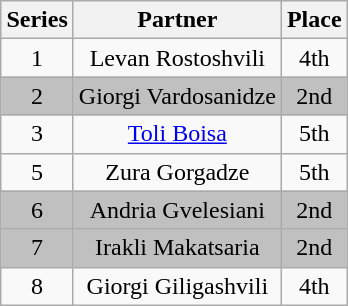<table class="wikitable sortable" style="margin:auto; text-align:center;">
<tr>
<th>Series</th>
<th>Partner</th>
<th>Place</th>
</tr>
<tr>
<td>1</td>
<td>Levan Rostoshvili</td>
<td>4th</td>
</tr>
<tr bgcolor="silver">
<td>2</td>
<td>Giorgi Vardosanidze</td>
<td>2nd</td>
</tr>
<tr>
<td>3</td>
<td><a href='#'>Toli Boisa</a></td>
<td>5th</td>
</tr>
<tr>
<td>5</td>
<td>Zura Gorgadze</td>
<td>5th</td>
</tr>
<tr bgcolor="silver">
<td>6</td>
<td>Andria Gvelesiani</td>
<td>2nd</td>
</tr>
<tr bgcolor="silver">
<td>7</td>
<td>Irakli Makatsaria</td>
<td>2nd</td>
</tr>
<tr>
<td>8</td>
<td>Giorgi Giligashvili</td>
<td>4th</td>
</tr>
</table>
